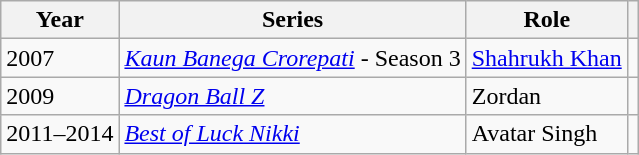<table class="wikitable">
<tr>
<th>Year</th>
<th>Series</th>
<th>Role</th>
<th class="unsortable"></th>
</tr>
<tr>
<td>2007</td>
<td><em><a href='#'>Kaun Banega Crorepati</a></em> - Season 3</td>
<td><a href='#'>Shahrukh Khan</a></td>
<td></td>
</tr>
<tr>
<td>2009</td>
<td><em><a href='#'>Dragon Ball Z</a></em></td>
<td>Zordan</td>
<td></td>
</tr>
<tr>
<td>2011–2014</td>
<td><em><a href='#'>Best of Luck Nikki</a></em></td>
<td>Avatar Singh</td>
<td></td>
</tr>
</table>
